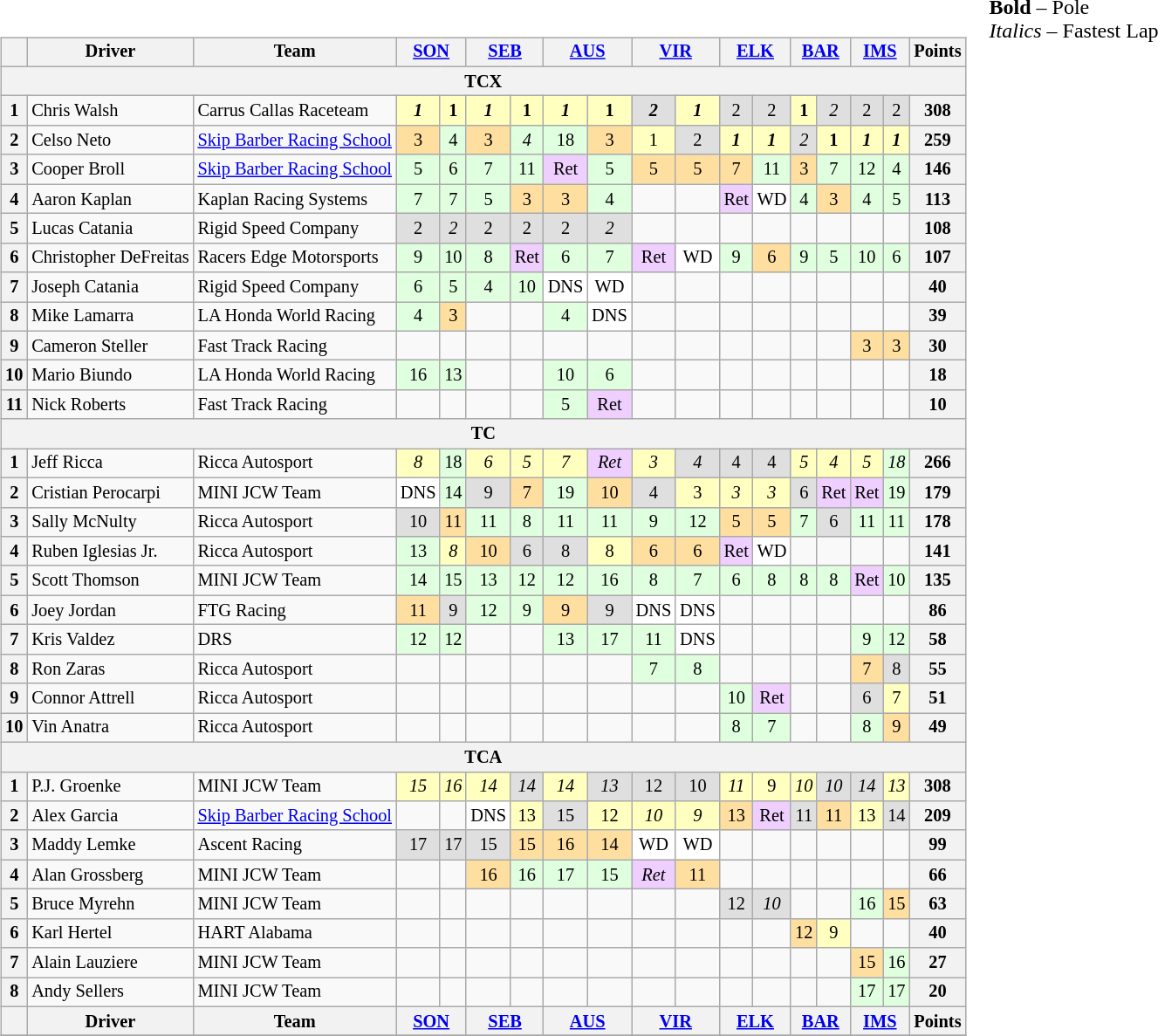<table>
<tr>
<td><br><table class="wikitable" style="font-size: 85%; text-align:center;">
<tr>
<th></th>
<th>Driver</th>
<th>Team</th>
<th colspan="2"><a href='#'>SON</a><br></th>
<th colspan="2"><a href='#'>SEB</a><br></th>
<th colspan="2"><a href='#'>AUS</a><br></th>
<th colspan="2"><a href='#'>VIR</a><br></th>
<th colspan="2"><a href='#'>ELK</a><br></th>
<th colspan="2"><a href='#'>BAR</a><br></th>
<th colspan="2"><a href='#'>IMS</a><br></th>
<th>Points</th>
</tr>
<tr>
<th colspan="18">TCX</th>
</tr>
<tr>
<th>1</th>
<td align="left"> Chris Walsh</td>
<td align="left"> Carrus Callas Raceteam</td>
<td style="background:#FFFFBF;"><strong><em>1</em></strong></td>
<td style="background:#FFFFBF;"><strong>1</strong></td>
<td style="background:#FFFFBF;"><strong><em>1</em></strong></td>
<td style="background:#FFFFBF;"><strong>1</strong></td>
<td style="background:#FFFFBF;"><strong><em>1</em></strong></td>
<td style="background:#FFFFBF;"><strong>1</strong></td>
<td style="background:#DFDFDF;"><strong><em>2</em></strong></td>
<td style="background:#FFFFBF;"><strong><em>1</em></strong></td>
<td style="background:#DFDFDF;">2</td>
<td style="background:#DFDFDF;">2</td>
<td style="background:#FFFFBF;"><strong>1</strong></td>
<td style="background:#DFDFDF;"><em>2</em></td>
<td style="background:#DFDFDF;">2</td>
<td style="background:#DFDFDF;">2</td>
<th>308</th>
</tr>
<tr>
<th>2</th>
<td align="left"> Celso Neto</td>
<td align="left"> <a href='#'>Skip Barber Racing School</a></td>
<td style="background:#FFDF9F;">3</td>
<td style="background:#DFFFDF;">4</td>
<td style="background:#FFDF9F;">3</td>
<td style="background:#DFFFDF;"><em>4</em></td>
<td style="background:#DFFFDF;">18</td>
<td style="background:#FFDF9F;">3</td>
<td style="background:#FFFFBF;">1</td>
<td style="background:#DFDFDF;">2</td>
<td style="background:#FFFFBF;"><strong><em>1</em></strong></td>
<td style="background:#FFFFBF;"><strong><em>1</em></strong></td>
<td style="background:#DFDFDF;"><em>2</em></td>
<td style="background:#FFFFBF;"><strong>1</strong></td>
<td style="background:#FFFFBF;"><strong><em>1</em></strong></td>
<td style="background:#FFFFBF;"><strong><em>1</em></strong></td>
<th>259</th>
</tr>
<tr>
<th>3</th>
<td align="left"> Cooper Broll</td>
<td align="left"> <a href='#'>Skip Barber Racing School</a></td>
<td style="background:#DFFFDF;">5</td>
<td style="background:#DFFFDF;">6</td>
<td style="background:#DFFFDF;">7</td>
<td style="background:#DFFFDF;">11</td>
<td style="background:#EFCFFF;">Ret</td>
<td style="background:#DFFFDF;">5</td>
<td style="background:#FFDF9F;">5</td>
<td style="background:#FFDF9F;">5</td>
<td style="background:#FFDF9F;">7</td>
<td style="background:#DFFFDF;">11</td>
<td style="background:#FFDF9F;">3</td>
<td style="background:#DFFFDF;">7</td>
<td style="background:#DFFFDF;">12</td>
<td style="background:#DFFFDF;">4</td>
<th>146</th>
</tr>
<tr>
<th>4</th>
<td align="left"> Aaron Kaplan</td>
<td align="left"> Kaplan Racing Systems</td>
<td style="background:#DFFFDF;">7</td>
<td style="background:#DFFFDF;">7</td>
<td style="background:#DFFFDF;">5</td>
<td style="background:#FFDF9F;">3</td>
<td style="background:#FFDF9F;">3</td>
<td style="background:#DFFFDF;">4</td>
<td></td>
<td></td>
<td style="background:#EFCFFF;">Ret</td>
<td style="background:#FFFFFF;">WD</td>
<td style="background:#DFFFDF;">4</td>
<td style="background:#FFDF9F;">3</td>
<td style="background:#DFFFDF;">4</td>
<td style="background:#DFFFDF;">5</td>
<th>113</th>
</tr>
<tr>
<th>5</th>
<td align="left"> Lucas Catania</td>
<td align="left"> Rigid Speed Company</td>
<td style="background:#DFDFDF;">2</td>
<td style="background:#DFDFDF;"><em>2</em></td>
<td style="background:#DFDFDF;">2</td>
<td style="background:#DFDFDF;">2</td>
<td style="background:#DFDFDF;">2</td>
<td style="background:#DFDFDF;"><em>2</em></td>
<td></td>
<td></td>
<td></td>
<td></td>
<td></td>
<td></td>
<td></td>
<td></td>
<th>108</th>
</tr>
<tr>
<th>6</th>
<td align="left"> Christopher DeFreitas</td>
<td align="left"> Racers Edge Motorsports</td>
<td style="background:#DFFFDF;">9</td>
<td style="background:#DFFFDF;">10</td>
<td style="background:#DFFFDF;">8</td>
<td style="background:#EFCFFF;">Ret</td>
<td style="background:#DFFFDF;">6</td>
<td style="background:#DFFFDF;">7</td>
<td style="background:#EFCFFF;">Ret</td>
<td style="background:#FFFFFF;">WD</td>
<td style="background:#DFFFDF;">9</td>
<td style="background:#FFDF9F;">6</td>
<td style="background:#DFFFDF;">9</td>
<td style="background:#DFFFDF;">5</td>
<td style="background:#DFFFDF;">10</td>
<td style="background:#DFFFDF;">6</td>
<th>107</th>
</tr>
<tr>
<th>7</th>
<td align="left"> Joseph Catania</td>
<td align="left"> Rigid Speed Company</td>
<td style="background:#DFFFDF;">6</td>
<td style="background:#DFFFDF;">5</td>
<td style="background:#DFFFDF;">4</td>
<td style="background:#DFFFDF;">10</td>
<td style="background:#FFFFFF;">DNS</td>
<td style="background:#FFFFFF;">WD</td>
<td></td>
<td></td>
<td></td>
<td></td>
<td></td>
<td></td>
<td></td>
<td></td>
<th>40</th>
</tr>
<tr>
<th>8</th>
<td align="left"> Mike Lamarra</td>
<td align="left"> LA Honda World Racing</td>
<td style="background:#DFFFDF;">4</td>
<td style="background:#FFDF9F;">3</td>
<td></td>
<td></td>
<td style="background:#DFFFDF;">4</td>
<td style="background:#FFFFFF;">DNS</td>
<td></td>
<td></td>
<td></td>
<td></td>
<td></td>
<td></td>
<td></td>
<td></td>
<th>39</th>
</tr>
<tr>
<th>9</th>
<td align="left"> Cameron Steller</td>
<td align="left"> Fast Track Racing</td>
<td></td>
<td></td>
<td></td>
<td></td>
<td></td>
<td></td>
<td></td>
<td></td>
<td></td>
<td></td>
<td></td>
<td></td>
<td style="background:#FFDF9F;">3</td>
<td style="background:#FFDF9F;">3</td>
<th>30</th>
</tr>
<tr>
<th>10</th>
<td align="left"> Mario Biundo</td>
<td align="left"> LA Honda World Racing</td>
<td style="background:#DFFFDF;">16</td>
<td style="background:#DFFFDF;">13</td>
<td></td>
<td></td>
<td style="background:#DFFFDF;">10</td>
<td style="background:#DFFFDF;">6</td>
<td></td>
<td></td>
<td></td>
<td></td>
<td></td>
<td></td>
<td></td>
<td></td>
<th>18</th>
</tr>
<tr>
<th>11</th>
<td align="left"> Nick Roberts</td>
<td align="left"> Fast Track Racing</td>
<td></td>
<td></td>
<td></td>
<td></td>
<td style="background:#DFFFDF;">5</td>
<td style="background:#EFCFFF;">Ret</td>
<td></td>
<td></td>
<td></td>
<td></td>
<td></td>
<td></td>
<td></td>
<td></td>
<th>10</th>
</tr>
<tr>
<th colspan="18">TC</th>
</tr>
<tr>
<th>1</th>
<td align="left"> Jeff Ricca</td>
<td align="left"> Ricca Autosport</td>
<td style="background:#FFFFBF;"><em>8</em></td>
<td style="background:#DFFFDF;">18</td>
<td style="background:#FFFFBF;"><em>6</em></td>
<td style="background:#FFFFBF;"><em>5</em></td>
<td style="background:#FFFFBF;"><em>7</em></td>
<td style="background:#EFCFFF;"><em>Ret</em></td>
<td style="background:#FFFFBF;"><em>3</em></td>
<td style="background:#DFDFDF;"><em>4</em></td>
<td style="background:#DFDFDF;">4</td>
<td style="background:#DFDFDF;">4</td>
<td style="background:#FFFFBF;"><em>5</em></td>
<td style="background:#FFFFBF;"><em>4</em></td>
<td style="background:#FFFFBF;"><em>5</em></td>
<td style="background:#DFFFDF;"><em>18</em></td>
<th>266</th>
</tr>
<tr>
<th>2</th>
<td align="left"> Cristian Perocarpi</td>
<td align="left"> MINI JCW Team</td>
<td style="background:#FFFFFF;">DNS</td>
<td style="background:#DFFFDF;">14</td>
<td style="background:#DFDFDF;">9</td>
<td style="background:#FFDF9F;">7</td>
<td style="background:#DFFFDF;">19</td>
<td style="background:#FFDF9F;">10</td>
<td style="background:#DFDFDF;">4</td>
<td style="background:#FFFFBF;">3</td>
<td style="background:#FFFFBF;"><em>3</em></td>
<td style="background:#FFFFBF;"><em>3</em></td>
<td style="background:#DFDFDF;">6</td>
<td style="background:#EFCFFF;">Ret</td>
<td style="background:#EFCFFF;">Ret</td>
<td style="background:#DFFFDF;">19</td>
<th>179</th>
</tr>
<tr>
<th>3</th>
<td align="left"> Sally McNulty</td>
<td align="left"> Ricca Autosport</td>
<td style="background:#DFDFDF;">10</td>
<td style="background:#FFDF9F;">11</td>
<td style="background:#DFFFDF;">11</td>
<td style="background:#DFFFDF;">8</td>
<td style="background:#DFFFDF;">11</td>
<td style="background:#DFFFDF;">11</td>
<td style="background:#DFFFDF;">9</td>
<td style="background:#DFFFDF;">12</td>
<td style="background:#FFDF9F;">5</td>
<td style="background:#FFDF9F;">5</td>
<td style="background:#DFFFDF;">7</td>
<td style="background:#DFDFDF;">6</td>
<td style="background:#DFFFDF;">11</td>
<td style="background:#DFFFDF;">11</td>
<th>178</th>
</tr>
<tr>
<th>4</th>
<td align="left"> Ruben Iglesias Jr.</td>
<td align="left"> Ricca Autosport</td>
<td style="background:#DFFFDF;">13</td>
<td style="background:#FFFFBF;"><em>8</em></td>
<td style="background:#FFDF9F;">10</td>
<td style="background:#DFDFDF;">6</td>
<td style="background:#DFDFDF;">8</td>
<td style="background:#FFFFBF;">8</td>
<td style="background:#FFDF9F;">6</td>
<td style="background:#FFDF9F;">6</td>
<td style="background:#EFCFFF;">Ret</td>
<td style="background:#FFFFFF;">WD</td>
<td></td>
<td></td>
<td></td>
<td></td>
<th>141</th>
</tr>
<tr>
<th>5</th>
<td align="left"> Scott Thomson</td>
<td align="left"> MINI JCW Team</td>
<td style="background:#DFFFDF;">14</td>
<td style="background:#DFFFDF;">15</td>
<td style="background:#DFFFDF;">13</td>
<td style="background:#DFFFDF;">12</td>
<td style="background:#DFFFDF;">12</td>
<td style="background:#DFFFDF;">16</td>
<td style="background:#DFFFDF;">8</td>
<td style="background:#DFFFDF;">7</td>
<td style="background:#DFFFDF;">6</td>
<td style="background:#DFFFDF;">8</td>
<td style="background:#DFFFDF;">8</td>
<td style="background:#DFFFDF;">8</td>
<td style="background:#EFCFFF;">Ret</td>
<td style="background:#DFFFDF;">10</td>
<th>135</th>
</tr>
<tr>
<th>6</th>
<td align="left"> Joey Jordan</td>
<td align="left"> FTG Racing</td>
<td style="background:#FFDF9F;">11</td>
<td style="background:#DFDFDF;">9</td>
<td style="background:#DFFFDF;">12</td>
<td style="background:#DFFFDF;">9</td>
<td style="background:#FFDF9F;">9</td>
<td style="background:#DFDFDF;">9</td>
<td style="background:#FFFFFF;">DNS</td>
<td style="background:#FFFFFF;">DNS</td>
<td></td>
<td></td>
<td></td>
<td></td>
<td></td>
<td></td>
<th>86</th>
</tr>
<tr>
<th>7</th>
<td align="left"> Kris Valdez</td>
<td align="left"> DRS</td>
<td style="background:#DFFFDF;">12</td>
<td style="background:#DFFFDF;">12</td>
<td></td>
<td></td>
<td style="background:#DFFFDF;">13</td>
<td style="background:#DFFFDF;">17</td>
<td style="background:#DFFFDF;">11</td>
<td style="background:#FFFFFF;">DNS</td>
<td></td>
<td></td>
<td></td>
<td></td>
<td style="background:#DFFFDF;">9</td>
<td style="background:#DFFFDF;">12</td>
<th>58</th>
</tr>
<tr>
<th>8</th>
<td align="left"> Ron Zaras</td>
<td align="left"> Ricca Autosport</td>
<td></td>
<td></td>
<td></td>
<td></td>
<td></td>
<td></td>
<td style="background:#DFFFDF;">7</td>
<td style="background:#DFFFDF;">8</td>
<td></td>
<td></td>
<td></td>
<td></td>
<td style="background:#FFDF9F;">7</td>
<td style="background:#DFDFDF;">8</td>
<th>55</th>
</tr>
<tr>
<th>9</th>
<td align="left"> Connor Attrell</td>
<td align="left"> Ricca Autosport</td>
<td></td>
<td></td>
<td></td>
<td></td>
<td></td>
<td></td>
<td></td>
<td></td>
<td style="background:#DFFFDF;">10</td>
<td style="background:#EFCFFF;">Ret</td>
<td></td>
<td></td>
<td style="background:#DFDFDF;">6</td>
<td style="background:#FFFFBF;">7</td>
<th>51</th>
</tr>
<tr>
<th>10</th>
<td align="left"> Vin Anatra</td>
<td align="left"> Ricca Autosport</td>
<td></td>
<td></td>
<td></td>
<td></td>
<td></td>
<td></td>
<td></td>
<td></td>
<td style="background:#DFFFDF;">8</td>
<td style="background:#DFFFDF;">7</td>
<td></td>
<td></td>
<td style="background:#DFFFDF;">8</td>
<td style="background:#FFDF9F;">9</td>
<th>49</th>
</tr>
<tr>
<th colspan="18">TCA</th>
</tr>
<tr>
<th>1</th>
<td align="left"> P.J. Groenke</td>
<td align="left"> MINI JCW Team</td>
<td style="background:#FFFFBF;"><em>15</em></td>
<td style="background:#FFFFBF;"><em>16</em></td>
<td style="background:#FFFFBF;"><em>14</em></td>
<td style="background:#DFDFDF;"><em>14</em></td>
<td style="background:#FFFFBF;"><em>14</em></td>
<td style="background:#DFDFDF;"><em>13</em></td>
<td style="background:#DFDFDF;">12</td>
<td style="background:#DFDFDF;">10</td>
<td style="background:#FFFFBF;"><em>11</em></td>
<td style="background:#FFFFBF;">9</td>
<td style="background:#FFFFBF;"><em>10</em></td>
<td style="background:#DFDFDF;"><em>10</em></td>
<td style="background:#DFDFDF;"><em>14</em></td>
<td style="background:#FFFFBF;"><em>13</em></td>
<th>308</th>
</tr>
<tr>
<th>2</th>
<td align="left"> Alex Garcia</td>
<td align="left"> <a href='#'>Skip Barber Racing School</a></td>
<td></td>
<td></td>
<td style="background:#FFFFFF;">DNS</td>
<td style="background:#FFFFBF;">13</td>
<td style="background:#DFDFDF;">15</td>
<td style="background:#FFFFBF;">12</td>
<td style="background:#FFFFBF;"><em>10</em></td>
<td style="background:#FFFFBF;"><em>9</em></td>
<td style="background:#FFDF9F;">13</td>
<td style="background:#EFCFFF;">Ret</td>
<td style="background:#DFDFDF;">11</td>
<td style="background:#FFDF9F;">11</td>
<td style="background:#FFFFBF;">13</td>
<td style="background:#DFDFDF;">14</td>
<th>209</th>
</tr>
<tr>
<th>3</th>
<td align="left"> Maddy Lemke</td>
<td align="left"> Ascent Racing</td>
<td style="background:#DFDFDF;">17</td>
<td style="background:#DFDFDF;">17</td>
<td style="background:#DFDFDF;">15</td>
<td style="background:#FFDF9F;">15</td>
<td style="background:#FFDF9F;">16</td>
<td style="background:#FFDF9F;">14</td>
<td style="background:#FFFFFF;">WD</td>
<td style="background:#FFFFFF;">WD</td>
<td></td>
<td></td>
<td></td>
<td></td>
<td></td>
<td></td>
<th>99</th>
</tr>
<tr>
<th>4</th>
<td align="left"> Alan Grossberg</td>
<td align="left"> MINI JCW Team</td>
<td></td>
<td></td>
<td style="background:#FFDF9F;">16</td>
<td style="background:#DFFFDF;">16</td>
<td style="background:#DFFFDF;">17</td>
<td style="background:#DFFFDF;">15</td>
<td style="background:#EFCFFF;"><em>Ret</em></td>
<td style="background:#FFDF9F;">11</td>
<td></td>
<td></td>
<td></td>
<td></td>
<td></td>
<td></td>
<th>66</th>
</tr>
<tr>
<th>5</th>
<td align="left"> Bruce Myrehn</td>
<td align="left"> MINI JCW Team</td>
<td></td>
<td></td>
<td></td>
<td></td>
<td></td>
<td></td>
<td></td>
<td></td>
<td style="background:#DFDFDF;">12</td>
<td style="background:#DFDFDF;"><em>10</em></td>
<td></td>
<td></td>
<td style="background:#DFFFDF;">16</td>
<td style="background:#FFDF9F;">15</td>
<th>63</th>
</tr>
<tr>
<th>6</th>
<td align="left"> Karl Hertel</td>
<td align="left"> HART Alabama</td>
<td></td>
<td></td>
<td></td>
<td></td>
<td></td>
<td></td>
<td></td>
<td></td>
<td></td>
<td></td>
<td style="background:#FFDF9F;">12</td>
<td style="background:#FFFFBF;">9</td>
<td></td>
<td></td>
<th>40</th>
</tr>
<tr>
<th>7</th>
<td align="left"> Alain Lauziere</td>
<td align="left"> MINI JCW Team</td>
<td></td>
<td></td>
<td></td>
<td></td>
<td></td>
<td></td>
<td></td>
<td></td>
<td></td>
<td></td>
<td></td>
<td></td>
<td style="background:#FFDF9F;">15</td>
<td style="background:#DFFFDF;">16</td>
<th>27</th>
</tr>
<tr>
<th>8</th>
<td align="left"> Andy Sellers</td>
<td align="left"> MINI JCW Team</td>
<td></td>
<td></td>
<td></td>
<td></td>
<td></td>
<td></td>
<td></td>
<td></td>
<td></td>
<td></td>
<td></td>
<td></td>
<td style="background:#DFFFDF;">17</td>
<td style="background:#DFFFDF;">17</td>
<th>20</th>
</tr>
<tr>
<th></th>
<th>Driver</th>
<th>Team</th>
<th colspan="2"><a href='#'>SON</a><br></th>
<th colspan="2"><a href='#'>SEB</a><br></th>
<th colspan="2"><a href='#'>AUS</a><br></th>
<th colspan="2"><a href='#'>VIR</a><br></th>
<th colspan="2"><a href='#'>ELK</a><br></th>
<th colspan="2"><a href='#'>BAR</a><br></th>
<th colspan="2"><a href='#'>IMS</a><br></th>
<th>Points</th>
</tr>
<tr>
</tr>
</table>
</td>
<td valign="top"><strong>Bold</strong> – Pole<br><em>Italics</em> – Fastest Lap</td>
</tr>
</table>
